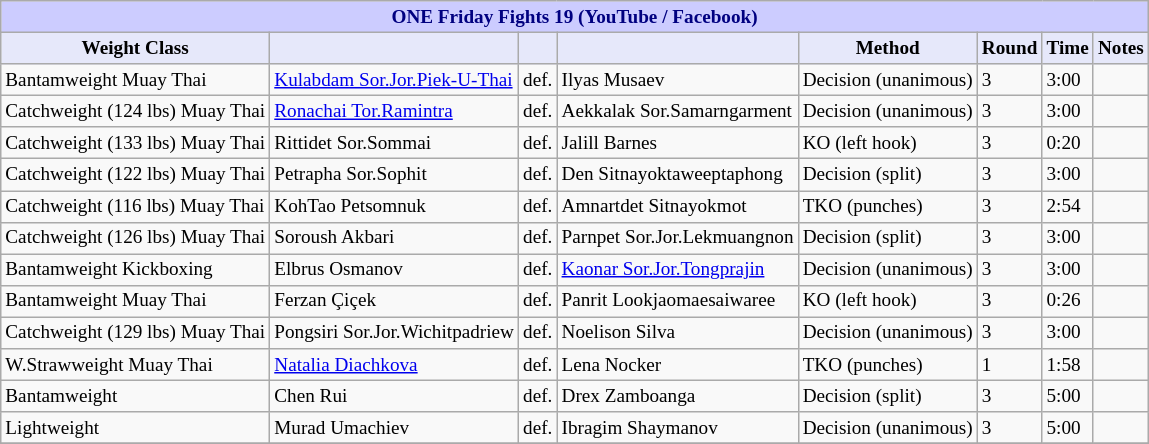<table class="wikitable" style="font-size: 80%;">
<tr>
<th colspan="8" style="background-color: #ccf; color: #000080; text-align: center;"><strong>ONE Friday Fights 19 (YouTube / Facebook)</strong></th>
</tr>
<tr>
<th colspan="1" style="background-color: #E6E8FA; color: #000000; text-align: center;">Weight Class</th>
<th colspan="1" style="background-color: #E6E8FA; color: #000000; text-align: center;"></th>
<th colspan="1" style="background-color: #E6E8FA; color: #000000; text-align: center;"></th>
<th colspan="1" style="background-color: #E6E8FA; color: #000000; text-align: center;"></th>
<th colspan="1" style="background-color: #E6E8FA; color: #000000; text-align: center;">Method</th>
<th colspan="1" style="background-color: #E6E8FA; color: #000000; text-align: center;">Round</th>
<th colspan="1" style="background-color: #E6E8FA; color: #000000; text-align: center;">Time</th>
<th colspan="1" style="background-color: #E6E8FA; color: #000000; text-align: center;">Notes</th>
</tr>
<tr>
<td>Bantamweight Muay Thai</td>
<td> <a href='#'>Kulabdam Sor.Jor.Piek-U-Thai</a></td>
<td>def.</td>
<td> Ilyas Musaev</td>
<td>Decision (unanimous)</td>
<td>3</td>
<td>3:00</td>
<td></td>
</tr>
<tr>
<td>Catchweight (124 lbs) Muay Thai</td>
<td> <a href='#'>Ronachai Tor.Ramintra</a></td>
<td>def.</td>
<td> Aekkalak Sor.Samarngarment</td>
<td>Decision (unanimous)</td>
<td>3</td>
<td>3:00</td>
<td></td>
</tr>
<tr>
<td>Catchweight (133 lbs) Muay Thai</td>
<td> Rittidet Sor.Sommai</td>
<td>def.</td>
<td> Jalill Barnes</td>
<td>KO (left hook)</td>
<td>3</td>
<td>0:20</td>
<td></td>
</tr>
<tr>
<td>Catchweight (122 lbs) Muay Thai</td>
<td> Petrapha Sor.Sophit</td>
<td>def.</td>
<td> Den Sitnayoktaweeptaphong</td>
<td>Decision (split)</td>
<td>3</td>
<td>3:00</td>
<td></td>
</tr>
<tr>
<td>Catchweight (116 lbs) Muay Thai</td>
<td> KohTao Petsomnuk</td>
<td>def.</td>
<td> Amnartdet Sitnayokmot</td>
<td>TKO (punches)</td>
<td>3</td>
<td>2:54</td>
<td></td>
</tr>
<tr>
<td>Catchweight (126 lbs) Muay Thai</td>
<td> Soroush Akbari</td>
<td>def.</td>
<td> Parnpet Sor.Jor.Lekmuangnon</td>
<td>Decision (split)</td>
<td>3</td>
<td>3:00</td>
<td></td>
</tr>
<tr>
<td>Bantamweight Kickboxing</td>
<td> Elbrus Osmanov</td>
<td>def.</td>
<td> <a href='#'>Kaonar Sor.Jor.Tongprajin</a></td>
<td>Decision (unanimous)</td>
<td>3</td>
<td>3:00</td>
<td></td>
</tr>
<tr>
<td>Bantamweight Muay Thai</td>
<td> Ferzan Çiçek</td>
<td>def.</td>
<td> Panrit Lookjaomaesaiwaree</td>
<td>KO (left hook)</td>
<td>3</td>
<td>0:26</td>
<td></td>
</tr>
<tr>
<td>Catchweight (129 lbs) Muay Thai</td>
<td> Pongsiri Sor.Jor.Wichitpadriew</td>
<td>def.</td>
<td> Noelison Silva</td>
<td>Decision (unanimous)</td>
<td>3</td>
<td>3:00</td>
<td></td>
</tr>
<tr>
<td>W.Strawweight Muay Thai</td>
<td> <a href='#'>Natalia Diachkova</a></td>
<td>def.</td>
<td> Lena Nocker</td>
<td>TKO (punches)</td>
<td>1</td>
<td>1:58</td>
<td></td>
</tr>
<tr>
<td>Bantamweight</td>
<td> Chen Rui</td>
<td>def.</td>
<td> Drex Zamboanga</td>
<td>Decision (split)</td>
<td>3</td>
<td>5:00</td>
<td></td>
</tr>
<tr>
<td>Lightweight</td>
<td> Murad Umachiev</td>
<td>def.</td>
<td> Ibragim Shaymanov</td>
<td>Decision (unanimous)</td>
<td>3</td>
<td>5:00</td>
<td></td>
</tr>
<tr>
</tr>
</table>
